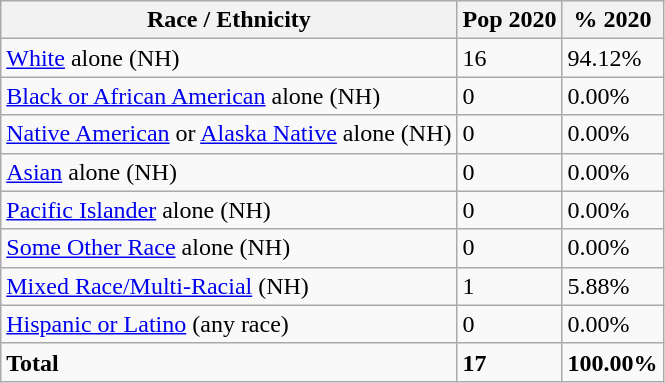<table class="wikitable">
<tr>
<th>Race / Ethnicity</th>
<th>Pop 2020</th>
<th>% 2020</th>
</tr>
<tr>
<td><a href='#'>White</a> alone (NH)</td>
<td>16</td>
<td>94.12%</td>
</tr>
<tr>
<td><a href='#'>Black or African American</a> alone (NH)</td>
<td>0</td>
<td>0.00%</td>
</tr>
<tr>
<td><a href='#'>Native American</a> or <a href='#'>Alaska Native</a> alone (NH)</td>
<td>0</td>
<td>0.00%</td>
</tr>
<tr>
<td><a href='#'>Asian</a> alone (NH)</td>
<td>0</td>
<td>0.00%</td>
</tr>
<tr>
<td><a href='#'>Pacific Islander</a> alone (NH)</td>
<td>0</td>
<td>0.00%</td>
</tr>
<tr>
<td><a href='#'>Some Other Race</a> alone (NH)</td>
<td>0</td>
<td>0.00%</td>
</tr>
<tr>
<td><a href='#'>Mixed Race/Multi-Racial</a> (NH)</td>
<td>1</td>
<td>5.88%</td>
</tr>
<tr>
<td><a href='#'>Hispanic or Latino</a> (any race)</td>
<td>0</td>
<td>0.00%</td>
</tr>
<tr>
<td><strong>Total</strong></td>
<td><strong>17</strong></td>
<td><strong>100.00%</strong></td>
</tr>
</table>
